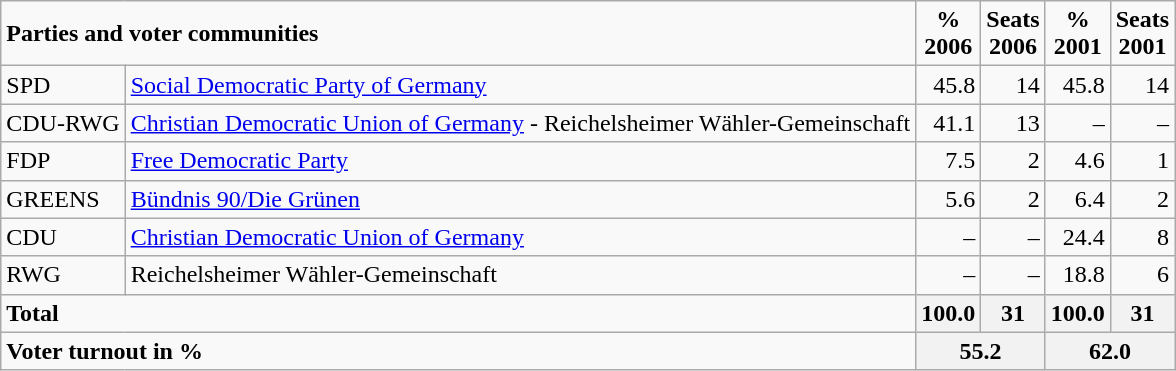<table class="wikitable">
<tr --  class="hintergrundfarbe5">
<td colspan="2"><strong>Parties and voter communities</strong></td>
<td align="center"><strong>%<br>2006</strong></td>
<td align="center"><strong>Seats<br>2006</strong></td>
<td align="center"><strong>%<br>2001</strong></td>
<td align="center"><strong>Seats<br>2001</strong></td>
</tr>
<tr --->
<td>SPD</td>
<td><a href='#'>Social Democratic Party of Germany</a></td>
<td align="right">45.8</td>
<td align="right">14</td>
<td align="right">45.8</td>
<td align="right">14</td>
</tr>
<tr --->
<td>CDU-RWG</td>
<td><a href='#'>Christian Democratic Union of Germany</a> - Reichelsheimer Wähler-Gemeinschaft</td>
<td align="right">41.1</td>
<td align="right">13</td>
<td align="right">–</td>
<td align="right">–</td>
</tr>
<tr --->
<td>FDP</td>
<td><a href='#'>Free Democratic Party</a></td>
<td align="right">7.5</td>
<td align="right">2</td>
<td align="right">4.6</td>
<td align="right">1</td>
</tr>
<tr --->
<td>GREENS</td>
<td><a href='#'>Bündnis 90/Die Grünen</a></td>
<td align="right">5.6</td>
<td align="right">2</td>
<td align="right">6.4</td>
<td align="right">2</td>
</tr>
<tr --->
<td>CDU</td>
<td><a href='#'>Christian Democratic Union of Germany</a></td>
<td align="right">–</td>
<td align="right">–</td>
<td align="right">24.4</td>
<td align="right">8</td>
</tr>
<tr --->
<td>RWG</td>
<td>Reichelsheimer Wähler-Gemeinschaft</td>
<td align="right">–</td>
<td align="right">–</td>
<td align="right">18.8</td>
<td align="right">6</td>
</tr>
<tr --- class="hintergrundfarbe5">
<td colspan="2"><strong>Total</strong></td>
<th align="right">100.0</th>
<th align="right">31</th>
<th align="right">100.0</th>
<th align="right">31</th>
</tr>
<tr --- class="hintergrundfarbe5">
<td colspan="2"><strong>Voter turnout in %</strong></td>
<th colspan="2" align="center">55.2</th>
<th colspan="2" align="center">62.0</th>
</tr>
</table>
